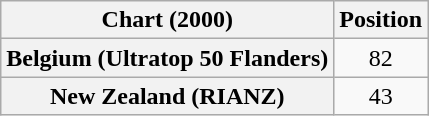<table class="wikitable sortable plainrowheaders" style="text-align:center">
<tr>
<th>Chart (2000)</th>
<th>Position</th>
</tr>
<tr>
<th scope="row">Belgium (Ultratop 50 Flanders)</th>
<td>82</td>
</tr>
<tr>
<th scope="row">New Zealand (RIANZ)</th>
<td>43</td>
</tr>
</table>
